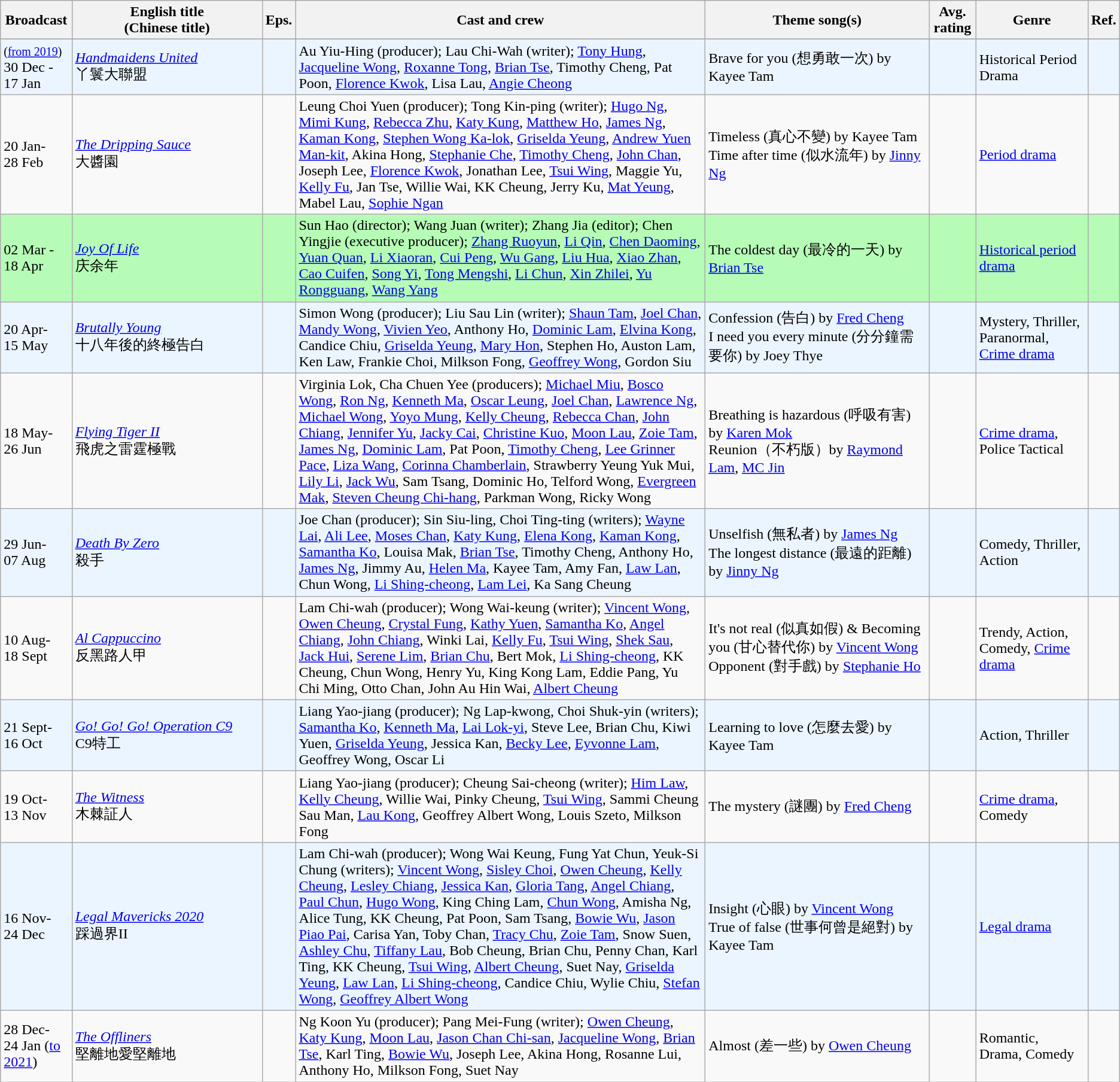<table class="wikitable sortable">
<tr>
<th>Broadcast</th>
<th style="width:17%;">English title <br> (Chinese title)</th>
<th>Eps.</th>
<th>Cast and crew</th>
<th style="width:20%;">Theme song(s)</th>
<th>Avg. rating</th>
<th style="width:10%;">Genre</th>
<th>Ref.</th>
</tr>
<tr>
</tr>
<tr --- bgcolor="#ebf5ff">
<td><small>(<a href='#'>from 2019</a>) </small><br>  30 Dec -<br>17 Jan</td>
<td><em><a href='#'>Handmaidens United</a></em> <br>丫鬟大聯盟</td>
<td></td>
<td>Au Yiu-Hing (producer); Lau Chi-Wah (writer); <a href='#'>Tony Hung</a>, <a href='#'>Jacqueline Wong</a>, <a href='#'>Roxanne Tong</a>, <a href='#'>Brian Tse</a>, Timothy Cheng, Pat Poon, <a href='#'>Florence Kwok</a>, Lisa Lau, <a href='#'>Angie Cheong</a></td>
<td>Brave for you (想勇敢一次) by Kayee Tam</td>
<td></td>
<td>Historical Period Drama</td>
<td></td>
</tr>
<tr>
<td>20 Jan-<br>28 Feb</td>
<td><em><a href='#'>The Dripping Sauce</a></em> <br>大醬園</td>
<td></td>
<td>Leung Choi Yuen (producer); Tong Kin-ping (writer); <a href='#'>Hugo Ng</a>, <a href='#'>Mimi Kung</a>, <a href='#'>Rebecca Zhu</a>, <a href='#'>Katy Kung</a>, <a href='#'>Matthew Ho</a>, <a href='#'>James Ng</a>, <a href='#'>Kaman Kong</a>, <a href='#'>Stephen Wong Ka-lok</a>, <a href='#'>Griselda Yeung</a>, <a href='#'>Andrew Yuen Man-kit</a>, Akina Hong, <a href='#'>Stephanie Che</a>, <a href='#'>Timothy Cheng</a>, <a href='#'>John Chan</a>, Joseph Lee, <a href='#'>Florence Kwok</a>, Jonathan Lee, <a href='#'>Tsui Wing</a>, Maggie Yu, <a href='#'>Kelly Fu</a>, Jan Tse, Willie Wai, KK Cheung, Jerry Ku, <a href='#'>Mat Yeung</a>, Mabel Lau, <a href='#'>Sophie Ngan</a></td>
<td>Timeless (真心不變) by Kayee Tam<br>Time after time (似水流年) by <a href='#'>Jinny Ng</a></td>
<td></td>
<td><a href='#'>Period drama</a></td>
<td></td>
</tr>
<tr --- bgcolor="#b6fcb6">
<td>02 Mar -<br>18 Apr</td>
<td><em><a href='#'>Joy Of Life</a></em> <br>庆余年</td>
<td></td>
<td>Sun Hao (director); Wang Juan (writer); Zhang Jia (editor); Chen Yingjie (executive producer); <a href='#'>Zhang Ruoyun</a>, <a href='#'>Li Qin</a>, <a href='#'>Chen Daoming</a>, <a href='#'>Yuan Quan</a>, <a href='#'>Li Xiaoran</a>, <a href='#'>Cui Peng</a>, <a href='#'>Wu Gang</a>, <a href='#'>Liu Hua</a>, <a href='#'>Xiao Zhan</a>, <a href='#'>Cao Cuifen</a>, <a href='#'>Song Yi</a>, <a href='#'>Tong Mengshi</a>, <a href='#'>Li Chun</a>, <a href='#'>Xin Zhilei</a>, <a href='#'>Yu Rongguang</a>, <a href='#'>Wang Yang</a></td>
<td>The coldest day (最冷的一天) by <a href='#'>Brian Tse</a></td>
<td></td>
<td><a href='#'>Historical period drama</a></td>
<td></td>
</tr>
<tr --- bgcolor="#ebf5ff">
<td>20 Apr-<br>15 May</td>
<td><em><a href='#'>Brutally Young</a></em> <br>十八年後的終極告白</td>
<td></td>
<td>Simon Wong (producer); Liu Sau Lin (writer); <a href='#'>Shaun Tam</a>, <a href='#'>Joel Chan</a>, <a href='#'>Mandy Wong</a>, <a href='#'>Vivien Yeo</a>, Anthony Ho, <a href='#'>Dominic Lam</a>, <a href='#'>Elvina Kong</a>, Candice Chiu, <a href='#'>Griselda Yeung</a>, <a href='#'>Mary Hon</a>, Stephen Ho, Auston Lam, Ken Law, Frankie Choi, Milkson Fong, <a href='#'>Geoffrey Wong</a>, Gordon Siu</td>
<td>Confession (告白) by <a href='#'>Fred Cheng</a><br>I need you every minute (分分鐘需要你) by Joey Thye</td>
<td></td>
<td>Mystery, Thriller, Paranormal, <a href='#'>Crime drama</a></td>
<td></td>
</tr>
<tr>
<td>18 May-<br>26 Jun</td>
<td><em> <a href='#'>Flying Tiger II</a></em> <br>飛虎之雷霆極戰</td>
<td></td>
<td>Virginia Lok, Cha Chuen Yee (producers); <a href='#'>Michael Miu</a>, <a href='#'>Bosco Wong</a>, <a href='#'>Ron Ng</a>, <a href='#'>Kenneth Ma</a>, <a href='#'>Oscar Leung</a>, <a href='#'>Joel Chan</a>, <a href='#'>Lawrence Ng</a>, <a href='#'>Michael Wong</a>, <a href='#'>Yoyo Mung</a>, <a href='#'>Kelly Cheung</a>, <a href='#'>Rebecca Chan</a>, <a href='#'>John Chiang</a>, <a href='#'>Jennifer Yu</a>, <a href='#'>Jacky Cai</a>, <a href='#'>Christine Kuo</a>, <a href='#'>Moon Lau</a>, <a href='#'>Zoie Tam</a>, <a href='#'>James Ng</a>, <a href='#'>Dominic Lam</a>, Pat Poon, <a href='#'>Timothy Cheng</a>, <a href='#'>Lee Grinner Pace</a>, <a href='#'>Liza Wang</a>, <a href='#'>Corinna Chamberlain</a>, Strawberry Yeung Yuk Mui, <a href='#'>Lily Li</a>, <a href='#'>Jack Wu</a>, Sam Tsang, Dominic Ho, Telford Wong, <a href='#'>Evergreen Mak</a>, <a href='#'>Steven Cheung Chi-hang</a>, Parkman Wong, Ricky Wong</td>
<td>Breathing is hazardous (呼吸有害) by <a href='#'>Karen Mok</a><br>Reunion（不朽版）by <a href='#'>Raymond Lam</a>, <a href='#'>MC Jin</a></td>
<td></td>
<td><a href='#'>Crime drama</a>, Police Tactical</td>
<td></td>
</tr>
<tr --- bgcolor="#ebf5ff">
<td>29 Jun-<br>07 Aug</td>
<td><em><a href='#'>Death By Zero</a></em> <br>殺手</td>
<td></td>
<td>Joe Chan (producer); Sin Siu-ling, Choi Ting-ting (writers); <a href='#'>Wayne Lai</a>, <a href='#'>Ali Lee</a>, <a href='#'>Moses Chan</a>, <a href='#'>Katy Kung</a>, <a href='#'>Elena Kong</a>, <a href='#'>Kaman Kong</a>, <a href='#'>Samantha Ko</a>, Louisa Mak, <a href='#'>Brian Tse</a>, Timothy Cheng, Anthony Ho, <a href='#'>James Ng</a>, Jimmy Au, <a href='#'>Helen Ma</a>, Kayee Tam, Amy Fan, <a href='#'>Law Lan</a>, Chun Wong, <a href='#'>Li Shing-cheong</a>, <a href='#'>Lam Lei</a>, Ka Sang Cheung</td>
<td>Unselfish (無私者) by <a href='#'>James Ng</a><br>The longest distance (最遠的距離) by <a href='#'>Jinny Ng</a></td>
<td></td>
<td>Comedy, Thriller, Action</td>
<td></td>
</tr>
<tr>
<td>10 Aug-<br>18 Sept</td>
<td><em><a href='#'>Al Cappuccino</a></em> <br>反黑路人甲</td>
<td></td>
<td>Lam Chi-wah (producer); Wong Wai-keung (writer); <a href='#'>Vincent Wong</a>, <a href='#'>Owen Cheung</a>, <a href='#'>Crystal Fung</a>, <a href='#'>Kathy Yuen</a>, <a href='#'>Samantha Ko</a>, <a href='#'>Angel Chiang</a>, <a href='#'>John Chiang</a>, Winki Lai, <a href='#'>Kelly Fu</a>, <a href='#'>Tsui Wing</a>, <a href='#'>Shek Sau</a>, <a href='#'>Jack Hui</a>, <a href='#'>Serene Lim</a>, <a href='#'>Brian Chu</a>, Bert Mok, <a href='#'>Li Shing-cheong</a>, KK Cheung, Chun Wong, Henry Yu, King Kong Lam, Eddie Pang, Yu Chi Ming, Otto Chan, John Au Hin Wai, <a href='#'>Albert Cheung</a></td>
<td>It's not real (似真如假) & Becoming you (甘心替代你) by <a href='#'>Vincent Wong</a><br>Opponent (對手戲) by <a href='#'>Stephanie Ho</a></td>
<td></td>
<td>Trendy, Action, Comedy, <a href='#'>Crime drama</a></td>
<td></td>
</tr>
<tr --- bgcolor="#ebf5ff">
<td>21 Sept-<br>16 Oct</td>
<td><em><a href='#'>Go! Go! Go! Operation C9</a></em> <br>C9特工</td>
<td></td>
<td>Liang Yao-jiang (producer); Ng Lap-kwong, Choi Shuk-yin (writers); <a href='#'>Samantha Ko</a>, <a href='#'>Kenneth Ma</a>, <a href='#'>Lai Lok-yi</a>, Steve Lee, Brian Chu, Kiwi Yuen, <a href='#'>Griselda Yeung</a>, Jessica Kan, <a href='#'>Becky Lee</a>, <a href='#'>Eyvonne Lam</a>, Geoffrey Wong, Oscar Li</td>
<td>Learning to love (怎麼去愛) by Kayee Tam</td>
<td></td>
<td>Action, Thriller</td>
<td></td>
</tr>
<tr>
<td>19 Oct-<br>13 Nov</td>
<td><em><a href='#'>The Witness</a></em> <br>木棘証人</td>
<td></td>
<td>Liang Yao-jiang (producer); Cheung Sai-cheong (writer); <a href='#'>Him Law</a>, <a href='#'>Kelly Cheung</a>, Willie Wai, Pinky Cheung, <a href='#'>Tsui Wing</a>, Sammi Cheung Sau Man, <a href='#'>Lau Kong</a>, Geoffrey Albert Wong, Louis Szeto, Milkson Fong</td>
<td>The mystery (謎團) by <a href='#'>Fred Cheng</a></td>
<td></td>
<td><a href='#'>Crime drama</a>, Comedy</td>
<td></td>
</tr>
<tr --- bgcolor="#ebf5ff">
<td>16 Nov-<br>24 Dec</td>
<td><em><a href='#'>Legal Mavericks 2020</a></em> <br>踩過界II</td>
<td></td>
<td>Lam Chi-wah (producer); Wong Wai Keung, Fung Yat Chun, Yeuk-Si Chung (writers); <a href='#'>Vincent Wong</a>, <a href='#'>Sisley Choi</a>, <a href='#'>Owen Cheung</a>, <a href='#'>Kelly Cheung</a>, <a href='#'>Lesley Chiang</a>, <a href='#'>Jessica Kan</a>, <a href='#'>Gloria Tang</a>, <a href='#'>Angel Chiang</a>, <a href='#'>Paul Chun</a>, <a href='#'>Hugo Wong</a>, King Ching Lam, <a href='#'>Chun Wong</a>, Amisha Ng, Alice Tung, KK Cheung, Pat Poon, Sam Tsang, <a href='#'>Bowie Wu</a>, <a href='#'>Jason Piao Pai</a>, Carisa Yan, Toby Chan, <a href='#'>Tracy Chu</a>, <a href='#'>Zoie Tam</a>, Snow Suen, <a href='#'>Ashley Chu</a>, <a href='#'>Tiffany Lau</a>, Bob Cheung, Brian Chu, Penny Chan, Karl Ting, KK Cheung, <a href='#'>Tsui Wing</a>, <a href='#'>Albert Cheung</a>, Suet Nay, <a href='#'>Griselda Yeung</a>, <a href='#'>Law Lan</a>, <a href='#'>Li Shing-cheong</a>, Candice Chiu, Wylie Chiu, <a href='#'>Stefan Wong</a>, <a href='#'>Geoffrey Albert Wong</a></td>
<td>Insight (心眼) by <a href='#'>Vincent Wong</a><br>True of false (世事何曾是絕對) by Kayee Tam</td>
<td></td>
<td><a href='#'>Legal drama</a></td>
<td></td>
</tr>
<tr>
<td>28 Dec-<br>24 Jan (<a href='#'>to 2021</a>)</td>
<td><em><a href='#'>The Offliners</a></em> <br>堅離地愛堅離地</td>
<td></td>
<td>Ng Koon Yu (producer); Pang Mei-Fung (writer); <a href='#'>Owen Cheung</a>, <a href='#'>Katy Kung</a>, <a href='#'>Moon Lau</a>, <a href='#'>Jason Chan Chi-san</a>, <a href='#'>Jacqueline Wong</a>, <a href='#'>Brian Tse</a>, Karl Ting, <a href='#'>Bowie Wu</a>, Joseph Lee, Akina Hong, Rosanne Lui, Anthony Ho, Milkson Fong, Suet Nay</td>
<td>Almost (差一些) by <a href='#'>Owen Cheung</a></td>
<td></td>
<td>Romantic, Drama, Comedy</td>
<td></td>
</tr>
</table>
